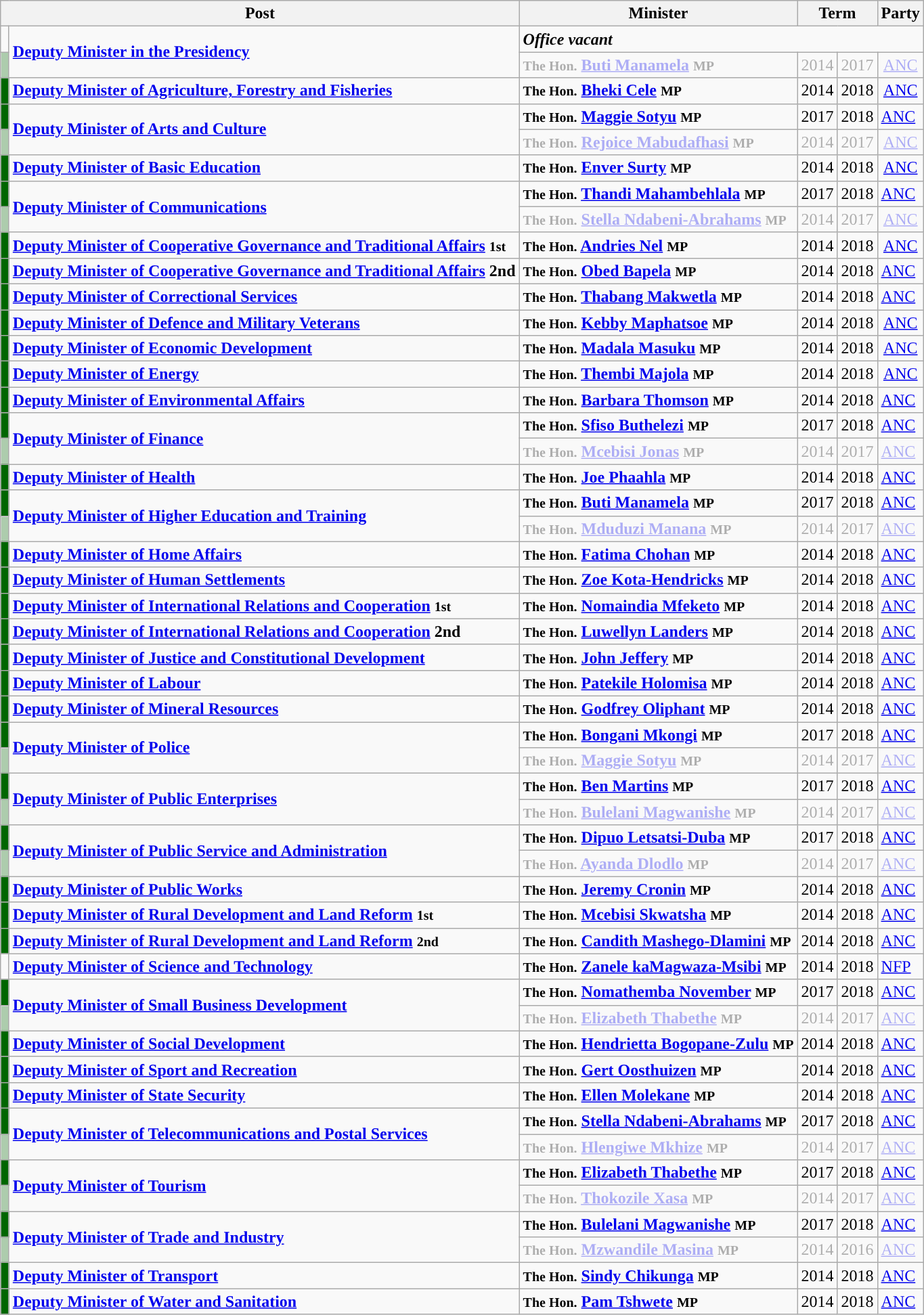<table class="wikitable">
<tr>
<th colspan="2">Post</th>
<th>Minister</th>
<th colspan="2">Term</th>
<th>Party</th>
</tr>
<tr>
<td></td>
<td rowspan="2"><strong><a href='#'>Deputy Minister in the Presidency</a></strong></td>
<td colspan="4"><strong><em>Office vacant</em></strong></td>
</tr>
<tr style="opacity:.3;">
<td style="width:1px;; background:#006600;"></td>
<td><strong><small>The Hon.</small> <a href='#'>Buti Manamela</a> <small>MP</small></strong></td>
<td>2014</td>
<td align="center">2017</td>
<td align="center"><a href='#'>ANC</a></td>
</tr>
<tr>
<td style="width:1px;; background:#006600;"></td>
<td><strong><a href='#'>Deputy Minister of Agriculture, Forestry and Fisheries</a></strong></td>
<td><strong><small>The Hon.</small> <a href='#'>Bheki Cele</a> <small>MP</small></strong></td>
<td>2014</td>
<td align="center">2018</td>
<td align="center"><a href='#'>ANC</a></td>
</tr>
<tr>
<td style="width:1px;; background:#006600;"></td>
<td rowspan="2"><strong><a href='#'>Deputy Minister of Arts and Culture</a></strong></td>
<td><strong><small>The Hon.</small> <a href='#'>Maggie Sotyu</a> <small>MP</small></strong></td>
<td>2017</td>
<td>2018</td>
<td><a href='#'>ANC</a></td>
</tr>
<tr style="opacity:.3;">
<td style="width:1px;; background:#006600;"></td>
<td><strong><small>The Hon.</small> <a href='#'>Rejoice Mabudafhasi</a> <small>MP</small></strong></td>
<td>2014</td>
<td align="center">2017</td>
<td align="center"><a href='#'>ANC</a></td>
</tr>
<tr>
<td style="width:1px;; background:#006600;"></td>
<td><strong><a href='#'>Deputy Minister of Basic Education</a></strong></td>
<td><strong><small>The Hon.</small> <a href='#'>Enver Surty</a> <small>MP</small></strong></td>
<td>2014</td>
<td align="center">2018</td>
<td align="center"><a href='#'>ANC</a></td>
</tr>
<tr>
<td style="width:1px;; background:#006600;"></td>
<td rowspan="2"><strong><a href='#'>Deputy Minister of Communications</a></strong></td>
<td><strong><small>The Hon.</small> <a href='#'>Thandi Mahambehlala</a> <small>MP</small></strong></td>
<td>2017</td>
<td>2018</td>
<td><a href='#'>ANC</a></td>
</tr>
<tr style="opacity:.3;">
<td style="width:1px;; background:#006600;"></td>
<td><strong><small>The Hon.</small> <a href='#'>Stella Ndabeni-Abrahams</a> <small>MP</small></strong></td>
<td>2014</td>
<td>2017</td>
<td align="center"><a href='#'>ANC</a></td>
</tr>
<tr>
<td style="width:1px;; background:#006600;"></td>
<td><strong><a href='#'>Deputy Minister of Cooperative Governance and Traditional Affairs</a> <small>1st</small></strong></td>
<td><strong><small>The Hon.</small> <a href='#'>Andries Nel</a> <small>MP</small></strong></td>
<td>2014</td>
<td align="center">2018</td>
<td align="center"><a href='#'>ANC</a></td>
</tr>
<tr>
<td style="width:1px;; background:#006600;"></td>
<td><strong><a href='#'>Deputy Minister of Cooperative Governance and Traditional Affairs</a> 2nd</strong></td>
<td><strong><small>The Hon.</small> <a href='#'>Obed Bapela</a> <small>MP</small></strong></td>
<td>2014</td>
<td>2018</td>
<td><a href='#'>ANC</a></td>
</tr>
<tr>
<td style="width:1px;; background:#006600;"></td>
<td><a href='#'><strong>Deputy Minister of Correctional Services</strong></a></td>
<td><strong><small>The Hon.</small> <a href='#'>Thabang Makwetla</a> <small>MP</small></strong></td>
<td>2014</td>
<td>2018</td>
<td><a href='#'>ANC</a></td>
</tr>
<tr>
<td style="width:1px;; background:#006600;"></td>
<td><strong><a href='#'>Deputy Minister of Defence and Military Veterans</a></strong></td>
<td><strong><small>The Hon.</small> <a href='#'>Kebby Maphatsoe</a> <small>MP</small></strong></td>
<td>2014</td>
<td align="center">2018</td>
<td align="center"><a href='#'>ANC</a></td>
</tr>
<tr>
<td style="width:1px;; background:#006600;"></td>
<td><strong><a href='#'>Deputy Minister of Economic Development</a></strong></td>
<td><strong><small>The Hon.</small> <a href='#'>Madala Masuku</a> <small>MP</small></strong></td>
<td>2014</td>
<td align="center">2018</td>
<td align="center"><a href='#'>ANC</a></td>
</tr>
<tr>
<td style="width:1px;; background:#006600;"></td>
<td><strong><a href='#'>Deputy Minister of Energy</a></strong></td>
<td><strong><small>The Hon.</small> <a href='#'>Thembi Majola</a> <small>MP</small></strong></td>
<td>2014</td>
<td align="center">2018</td>
<td align="center"><a href='#'>ANC</a></td>
</tr>
<tr>
<td style="width:1px;; background:#006600;"></td>
<td><strong><a href='#'>Deputy Minister of Environmental Affairs</a></strong></td>
<td><strong><small>The Hon.</small> <a href='#'>Barbara Thomson</a> <small>MP</small></strong></td>
<td>2014</td>
<td>2018</td>
<td><a href='#'>ANC</a></td>
</tr>
<tr>
<td style="width:1px;; background:#006600;"></td>
<td rowspan="2"><strong><a href='#'>Deputy Minister of Finance</a></strong></td>
<td><strong><small>The Hon.</small> <a href='#'>Sfiso Buthelezi</a> <small>MP</small></strong></td>
<td>2017</td>
<td>2018</td>
<td><a href='#'>ANC</a></td>
</tr>
<tr style="opacity:.3;">
<td style="width:1px;; background:#006600;"></td>
<td><strong><small>The Hon.</small> <a href='#'>Mcebisi Jonas</a> <small>MP</small></strong></td>
<td>2014</td>
<td>2017</td>
<td><a href='#'>ANC</a></td>
</tr>
<tr>
<td style="width:1px;; background:#006600;"></td>
<td><strong><a href='#'>Deputy Minister of Health</a></strong></td>
<td><strong><small>The Hon.</small> <a href='#'>Joe Phaahla</a> <small>MP</small></strong></td>
<td>2014</td>
<td>2018</td>
<td><a href='#'>ANC</a></td>
</tr>
<tr>
<td style="width:1px;; background:#006600;"></td>
<td rowspan="2"><strong><a href='#'>Deputy Minister of Higher Education and Training</a></strong></td>
<td><strong><small>The Hon.</small> <a href='#'>Buti Manamela</a> <small>MP</small></strong></td>
<td>2017</td>
<td>2018</td>
<td><a href='#'>ANC</a></td>
</tr>
<tr style="opacity:.3;">
<td style="width:1px;; background:#006600;"></td>
<td><strong><small>The Hon.</small> <a href='#'>Mduduzi Manana</a> <small>MP</small></strong></td>
<td>2014</td>
<td>2017</td>
<td><a href='#'>ANC</a></td>
</tr>
<tr>
<td style="width:1px;; background:#006600;"></td>
<td><strong><a href='#'>Deputy Minister of Home Affairs</a></strong></td>
<td><strong><small>The Hon.</small> <a href='#'>Fatima Chohan</a> <small>MP</small></strong></td>
<td>2014</td>
<td>2018</td>
<td><a href='#'>ANC</a></td>
</tr>
<tr>
<td style="width:1px;; background:#006600;"></td>
<td><strong><a href='#'>Deputy Minister of Human Settlements</a></strong></td>
<td><strong><small>The Hon.</small> <a href='#'>Zoe Kota-Hendricks</a> <small>MP</small></strong></td>
<td>2014</td>
<td>2018</td>
<td><a href='#'>ANC</a></td>
</tr>
<tr>
<td style="width:1px;; background:#006600;"></td>
<td><strong><a href='#'>Deputy Minister of International Relations and Cooperation</a> <small>1st</small></strong></td>
<td><strong><small>The Hon.</small> <a href='#'>Nomaindia Mfeketo</a> <small>MP</small></strong></td>
<td>2014</td>
<td>2018</td>
<td><a href='#'>ANC</a></td>
</tr>
<tr>
<td style="width:1px;; background:#006600;"></td>
<td><strong><a href='#'>Deputy Minister of International Relations and Cooperation</a> 2nd</strong></td>
<td><strong><small>The Hon.</small> <a href='#'>Luwellyn Landers</a> <small>MP</small></strong></td>
<td>2014</td>
<td>2018</td>
<td><a href='#'>ANC</a></td>
</tr>
<tr>
<td style="width:1px;; background:#006600;"></td>
<td><strong><a href='#'>Deputy Minister of Justice and Constitutional Development</a></strong></td>
<td><strong><small>The Hon.</small> <a href='#'>John Jeffery</a> <small>MP</small></strong></td>
<td>2014</td>
<td>2018</td>
<td><a href='#'>ANC</a></td>
</tr>
<tr>
<td style="width:1px;; background:#006600;"></td>
<td><strong><a href='#'>Deputy Minister of Labour</a></strong></td>
<td><strong><small>The Hon.</small> <a href='#'>Patekile Holomisa</a> <small>MP</small></strong></td>
<td>2014</td>
<td>2018</td>
<td><a href='#'>ANC</a></td>
</tr>
<tr>
<td style="width:1px;; background:#006600;"></td>
<td><strong><a href='#'>Deputy Minister of Mineral Resources</a></strong></td>
<td><strong><small>The Hon.</small> <a href='#'>Godfrey Oliphant</a> <small>MP</small></strong></td>
<td>2014</td>
<td>2018</td>
<td><a href='#'>ANC</a></td>
</tr>
<tr>
<td style="width:1px;; background:#006600;"></td>
<td rowspan="2"><strong><a href='#'>Deputy Minister of Police</a></strong></td>
<td><strong><small>The Hon.</small> <a href='#'>Bongani Mkongi</a> <small>MP</small></strong></td>
<td>2017</td>
<td>2018</td>
<td><a href='#'>ANC</a></td>
</tr>
<tr style="opacity:.3;">
<td style="width:1px;; background:#006600;"></td>
<td><strong><small>The Hon.</small> <a href='#'>Maggie Sotyu</a> <small>MP</small></strong></td>
<td>2014</td>
<td>2017</td>
<td><a href='#'>ANC</a></td>
</tr>
<tr>
<td style="width:1px;; background:#006600;"></td>
<td rowspan="2"><strong><a href='#'>Deputy Minister of Public Enterprises</a></strong></td>
<td><strong><small>The Hon.</small> <a href='#'>Ben Martins</a> <small>MP</small></strong></td>
<td>2017</td>
<td>2018</td>
<td><a href='#'>ANC</a></td>
</tr>
<tr style="opacity:.3;">
<td style="width:1px;; background:#006600;"></td>
<td><strong><small>The Hon.</small> <a href='#'>Bulelani Magwanishe</a> <small>MP</small></strong></td>
<td>2014</td>
<td>2017</td>
<td><a href='#'>ANC</a></td>
</tr>
<tr>
<td style="width:1px;; background:#006600;"></td>
<td rowspan="2"><strong><a href='#'>Deputy Minister of Public Service and Administration</a></strong></td>
<td><strong><small>The Hon.</small> <a href='#'>Dipuo Letsatsi-Duba</a> <small>MP</small></strong></td>
<td>2017</td>
<td>2018</td>
<td><a href='#'>ANC</a></td>
</tr>
<tr style="opacity:.3;">
<td style="width:1px;; background:#006600;"></td>
<td><strong><small>The Hon.</small> <a href='#'>Ayanda Dlodlo</a> <small>MP</small></strong></td>
<td>2014</td>
<td>2017</td>
<td><a href='#'>ANC</a></td>
</tr>
<tr>
<td style="width:1px;; background:#006600;"></td>
<td><strong><a href='#'>Deputy Minister of Public Works</a></strong></td>
<td><strong><small>The Hon.</small> <a href='#'>Jeremy Cronin</a> <small>MP</small></strong></td>
<td>2014</td>
<td>2018</td>
<td><a href='#'>ANC</a></td>
</tr>
<tr>
<td style="width:1px;; background:#006600;"></td>
<td><strong><a href='#'>Deputy Minister of Rural Development and Land Reform</a> <small>1st</small></strong></td>
<td><strong><small>The Hon.</small> <a href='#'>Mcebisi Skwatsha</a> <small>MP</small></strong></td>
<td>2014</td>
<td>2018</td>
<td><a href='#'>ANC</a></td>
</tr>
<tr>
<td style="width:1px;; background:#006600;"></td>
<td><strong><a href='#'>Deputy Minister of Rural Development and Land Reform</a> <small>2nd</small></strong></td>
<td><strong><small>The Hon.</small> <a href='#'>Candith Mashego-Dlamini</a> <small>MP</small></strong></td>
<td>2014</td>
<td>2018</td>
<td><a href='#'>ANC</a></td>
</tr>
<tr>
<td style="width:1px;; background-color:"></td>
<td><strong><a href='#'>Deputy Minister of Science and Technology</a></strong></td>
<td><strong><small>The Hon.</small> <a href='#'>Zanele kaMagwaza-Msibi</a> <small>MP</small></strong></td>
<td>2014</td>
<td>2018</td>
<td><a href='#'>NFP</a></td>
</tr>
<tr>
<td style="width:1px;; background:#006600;"></td>
<td rowspan="2"><strong><a href='#'>Deputy Minister of Small Business Development</a></strong></td>
<td><strong><small>The Hon.</small> <a href='#'>Nomathemba November</a> <small>MP</small></strong></td>
<td>2017</td>
<td>2018</td>
<td><a href='#'>ANC</a></td>
</tr>
<tr style="opacity:.3;">
<td style="width:1px;; background:#006600;"></td>
<td><strong><small>The Hon.</small> <a href='#'>Elizabeth Thabethe</a> <small>MP</small></strong></td>
<td>2014</td>
<td>2017</td>
<td><a href='#'>ANC</a></td>
</tr>
<tr>
<td style="width:1px;; background:#006600;"></td>
<td><strong><a href='#'>Deputy Minister of Social Development</a></strong></td>
<td><strong><small>The Hon.</small> <a href='#'>Hendrietta Bogopane-Zulu</a> <small>MP</small></strong></td>
<td>2014</td>
<td>2018</td>
<td><a href='#'>ANC</a></td>
</tr>
<tr>
<td style="width:1px;; background:#006600;"></td>
<td><strong><a href='#'>Deputy Minister of Sport and Recreation</a></strong></td>
<td><strong><small>The Hon.</small> <a href='#'>Gert Oosthuizen</a> <small>MP</small></strong></td>
<td>2014</td>
<td>2018</td>
<td><a href='#'>ANC</a></td>
</tr>
<tr>
<td style="width:1px;; background:#006600;"></td>
<td><strong><a href='#'>Deputy Minister of State Security</a></strong></td>
<td><strong><small>The Hon.</small> <a href='#'>Ellen Molekane</a> <small>MP</small></strong></td>
<td>2014</td>
<td>2018</td>
<td><a href='#'>ANC</a></td>
</tr>
<tr>
<td style="width:1px;; background:#006600;"></td>
<td rowspan="2"><strong><a href='#'>Deputy Minister of Telecommunications and Postal Services</a></strong></td>
<td><strong><small>The Hon.</small> <a href='#'>Stella Ndabeni-Abrahams</a> <small>MP</small></strong></td>
<td>2017</td>
<td>2018</td>
<td><a href='#'>ANC</a></td>
</tr>
<tr style="opacity:.3;">
<td style="width:1px;; background:#006600;"></td>
<td><strong><small>The Hon.</small> <a href='#'>Hlengiwe Mkhize</a> <small>MP</small></strong></td>
<td>2014</td>
<td>2017</td>
<td><a href='#'>ANC</a></td>
</tr>
<tr>
<td style="width:1px;; background:#006600;"></td>
<td rowspan="2"><strong><a href='#'>Deputy Minister of Tourism</a></strong></td>
<td><strong><small>The Hon.</small> <a href='#'>Elizabeth Thabethe</a> <small>MP</small></strong></td>
<td>2017</td>
<td>2018</td>
<td><a href='#'>ANC</a></td>
</tr>
<tr style="opacity:.3;">
<td style="width:1px;; background:#006600;"></td>
<td><strong><small>The Hon.</small> <a href='#'>Thokozile Xasa</a> <small>MP</small></strong></td>
<td>2014</td>
<td>2017</td>
<td><a href='#'>ANC</a></td>
</tr>
<tr>
<td style="width:1px;; background:#006600;"></td>
<td rowspan="2"><strong><a href='#'>Deputy Minister of Trade and Industry</a></strong></td>
<td><strong><small>The Hon.</small> <a href='#'>Bulelani Magwanishe</a> <small>MP</small></strong></td>
<td>2017</td>
<td>2018</td>
<td><a href='#'>ANC</a></td>
</tr>
<tr style="opacity:.3;">
<td style="width:1px;; background:#006600;"></td>
<td><strong><small>The Hon.</small> <a href='#'>Mzwandile Masina</a> <small>MP</small></strong></td>
<td>2014</td>
<td>2016</td>
<td><a href='#'>ANC</a></td>
</tr>
<tr>
<td style="width:1px;; background:#006600;"></td>
<td><strong><a href='#'>Deputy Minister of Transport</a></strong></td>
<td><strong><small>The Hon.</small> <a href='#'>Sindy Chikunga</a> <small>MP</small></strong></td>
<td>2014</td>
<td>2018</td>
<td><a href='#'>ANC</a></td>
</tr>
<tr>
<td style="width:1px;; background:#006600;"></td>
<td><strong><a href='#'>Deputy Minister of Water and Sanitation</a></strong></td>
<td><strong><small>The Hon.</small> <a href='#'>Pam Tshwete</a> <small>MP</small></strong></td>
<td>2014</td>
<td>2018</td>
<td><a href='#'>ANC</a></td>
</tr>
</table>
